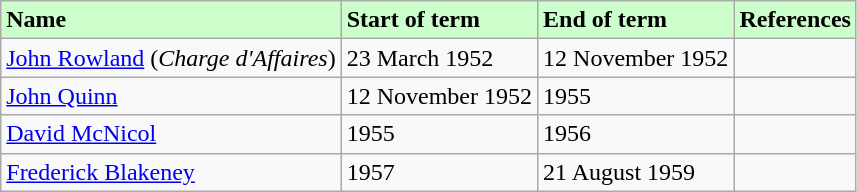<table border="1" class="wikitable">
<tr style="background-color:#cfc;">
<td><strong>Name</strong></td>
<td><strong>Start of term</strong></td>
<td><strong>End of term</strong></td>
<td><strong>References</strong></td>
</tr>
<tr>
<td><a href='#'>John Rowland</a> (<em>Charge d'Affaires</em>)</td>
<td>23 March 1952</td>
<td>12 November 1952</td>
<td></td>
</tr>
<tr>
<td><a href='#'>John Quinn</a></td>
<td>12 November 1952</td>
<td>1955</td>
<td></td>
</tr>
<tr>
<td><a href='#'>David McNicol</a></td>
<td>1955</td>
<td>1956</td>
<td></td>
</tr>
<tr>
<td><a href='#'>Frederick Blakeney</a></td>
<td>1957</td>
<td>21 August 1959</td>
<td></td>
</tr>
</table>
